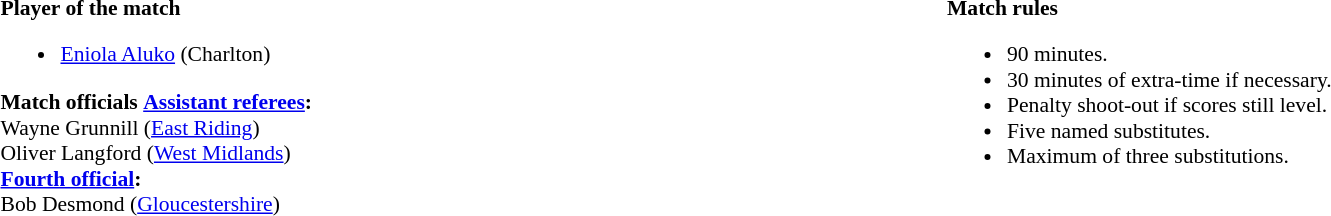<table width=100% style="font-size: 90%">
<tr>
<td width=50% valign=top><br><strong>Player of the match</strong><ul><li><a href='#'>Eniola Aluko</a> (Charlton)</li></ul><strong>Match officials</strong>
<strong><a href='#'>Assistant referees</a>:</strong>
<br>Wayne Grunnill (<a href='#'>East Riding</a>)
<br>Oliver Langford (<a href='#'>West Midlands</a>)
<br><strong><a href='#'>Fourth official</a>:</strong>
<br>Bob Desmond (<a href='#'>Gloucestershire</a>)</td>
<td width=50% valign=top><br><strong>Match rules</strong><ul><li>90 minutes.</li><li>30 minutes of extra-time if necessary.</li><li>Penalty shoot-out if scores still level.</li><li>Five named substitutes.</li><li>Maximum of three substitutions.</li></ul></td>
</tr>
</table>
